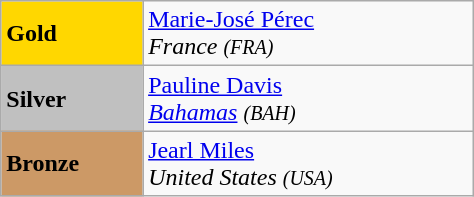<table class="wikitable" width=25%>
<tr>
<td bgcolor="gold"><strong>Gold</strong></td>
<td> <a href='#'>Marie-José Pérec</a><br><em>France <small>(FRA)</small></em></td>
</tr>
<tr>
<td bgcolor="silver"><strong>Silver</strong></td>
<td> <a href='#'>Pauline Davis</a><br><em><a href='#'>Bahamas</a> <small>(BAH)</small></em></td>
</tr>
<tr>
<td bgcolor="CC9966"><strong>Bronze</strong></td>
<td> <a href='#'>Jearl Miles</a><br><em>United States <small>(USA)</small></em></td>
</tr>
</table>
